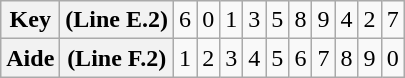<table class="wikitable">
<tr>
<th>Key</th>
<th>(Line E.2)</th>
<td>6</td>
<td>0</td>
<td>1</td>
<td>3</td>
<td>5</td>
<td>8</td>
<td>9</td>
<td>4</td>
<td>2</td>
<td>7</td>
</tr>
<tr>
<th>Aide</th>
<th>(Line F.2)</th>
<td>1</td>
<td>2</td>
<td>3</td>
<td>4</td>
<td>5</td>
<td>6</td>
<td>7</td>
<td>8</td>
<td>9</td>
<td>0</td>
</tr>
</table>
